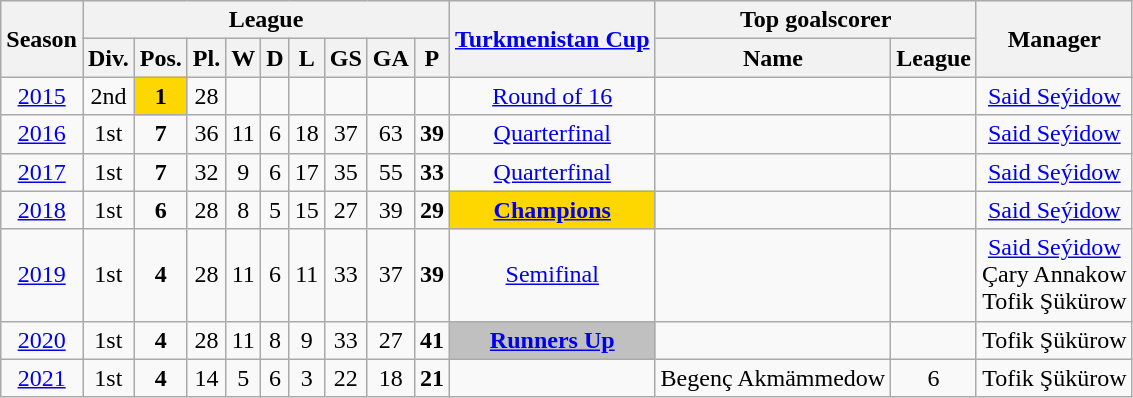<table class="wikitable">
<tr style="background:#efefef;">
<th rowspan="2">Season</th>
<th colspan="9">League</th>
<th rowspan="2"><a href='#'>Turkmenistan Cup</a></th>
<th colspan="2">Top goalscorer</th>
<th rowspan="2">Manager</th>
</tr>
<tr>
<th>Div.</th>
<th>Pos.</th>
<th>Pl.</th>
<th>W</th>
<th>D</th>
<th>L</th>
<th>GS</th>
<th>GA</th>
<th>P</th>
<th>Name</th>
<th>League</th>
</tr>
<tr>
<td align=center><a href='#'>2015</a></td>
<td align=center>2nd</td>
<td style="text-align:center; background:gold;"><strong>1</strong></td>
<td align=center>28</td>
<td align=center></td>
<td align=center></td>
<td align=center></td>
<td align=center></td>
<td align=center></td>
<td align=center><strong> </strong></td>
<td align=center><a href='#'>Round of 16</a></td>
<td align=center></td>
<td align=center></td>
<td align=center> <a href='#'>Said Seýidow</a></td>
</tr>
<tr>
<td align=center><a href='#'>2016</a></td>
<td align=center>1st</td>
<td align=center><strong>7</strong></td>
<td align=center>36</td>
<td align=center>11</td>
<td align=center>6</td>
<td align=center>18</td>
<td align=center>37</td>
<td align=center>63</td>
<td align=center><strong>39</strong></td>
<td align=center><a href='#'>Quarterfinal</a></td>
<td align=center></td>
<td align=center></td>
<td align=center> <a href='#'>Said Seýidow</a></td>
</tr>
<tr>
<td align=center><a href='#'>2017</a></td>
<td align=center>1st</td>
<td align=center><strong>7</strong></td>
<td align=center>32</td>
<td align=center>9</td>
<td align=center>6</td>
<td align=center>17</td>
<td align=center>35</td>
<td align=center>55</td>
<td align=center><strong>33</strong></td>
<td align=center><a href='#'>Quarterfinal</a></td>
<td align=center></td>
<td align=center></td>
<td align=center> <a href='#'>Said Seýidow</a></td>
</tr>
<tr>
<td align=center><a href='#'>2018</a></td>
<td align=center>1st</td>
<td align=center><strong>6</strong></td>
<td align=center>28</td>
<td align=center>8</td>
<td align=center>5</td>
<td align=center>15</td>
<td align=center>27</td>
<td align=center>39</td>
<td align=center><strong>29</strong></td>
<td style="text-align:center; background:gold;"><strong><a href='#'>Champions</a></strong></td>
<td align=center></td>
<td align=center></td>
<td align=center> <a href='#'>Said Seýidow</a></td>
</tr>
<tr>
<td align=center><a href='#'>2019</a></td>
<td align=center>1st</td>
<td align=center><strong>4</strong></td>
<td align=center>28</td>
<td align=center>11</td>
<td align=center>6</td>
<td align=center>11</td>
<td align=center>33</td>
<td align=center>37</td>
<td align=center><strong>39</strong></td>
<td align=center><a href='#'>Semifinal</a></td>
<td align=center></td>
<td align=center></td>
<td align=center> <a href='#'>Said Seýidow</a> <br>  Çary Annakow  <br>  Tofik Şükürow</td>
</tr>
<tr>
<td align=center><a href='#'>2020</a></td>
<td align=center>1st</td>
<td align=center><strong>4</strong></td>
<td align=center>28</td>
<td align=center>11</td>
<td align=center>8</td>
<td align=center>9</td>
<td align=center>33</td>
<td align=center>27</td>
<td align=center><strong>41</strong></td>
<td style="text-align:center; background:silver;"><strong><a href='#'>Runners Up</a></strong></td>
<td align=center></td>
<td align=center></td>
<td align=center> Tofik Şükürow</td>
</tr>
<tr>
<td align=center><a href='#'>2021</a></td>
<td align=center>1st</td>
<td align=center><strong>4</strong></td>
<td align=center>14</td>
<td align=center>5</td>
<td align=center>6</td>
<td align=center>3</td>
<td align=center>22</td>
<td align=center>18</td>
<td align=center><strong>21</strong></td>
<td align=center></td>
<td align=center>Begenç Akmämmedow</td>
<td align=center>6</td>
<td align=center> Tofik Şükürow</td>
</tr>
</table>
